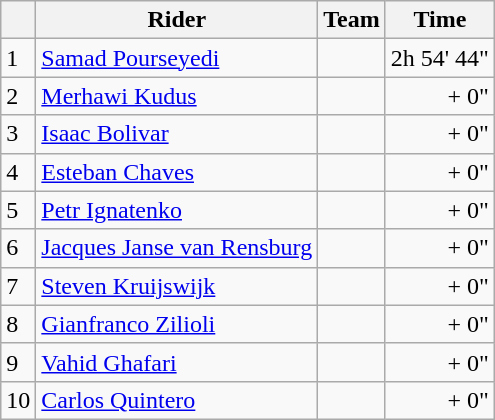<table class=wikitable>
<tr>
<th></th>
<th>Rider</th>
<th>Team</th>
<th>Time</th>
</tr>
<tr>
<td>1</td>
<td> <a href='#'>Samad Pourseyedi</a> </td>
<td></td>
<td align=right>2h 54' 44"</td>
</tr>
<tr>
<td>2</td>
<td> <a href='#'>Merhawi Kudus</a></td>
<td></td>
<td align=right>+ 0"</td>
</tr>
<tr>
<td>3</td>
<td> <a href='#'>Isaac Bolivar</a></td>
<td></td>
<td align=right>+ 0"</td>
</tr>
<tr>
<td>4</td>
<td> <a href='#'>Esteban Chaves</a></td>
<td></td>
<td align=right>+ 0"</td>
</tr>
<tr>
<td>5</td>
<td> <a href='#'>Petr Ignatenko</a></td>
<td></td>
<td align=right>+ 0"</td>
</tr>
<tr>
<td>6</td>
<td> <a href='#'>Jacques Janse van Rensburg</a></td>
<td></td>
<td align=right>+ 0"</td>
</tr>
<tr>
<td>7</td>
<td> <a href='#'>Steven Kruijswijk</a></td>
<td></td>
<td align=right>+ 0"</td>
</tr>
<tr>
<td>8</td>
<td> <a href='#'>Gianfranco Zilioli</a></td>
<td></td>
<td align=right>+ 0"</td>
</tr>
<tr>
<td>9</td>
<td> <a href='#'>Vahid Ghafari</a></td>
<td></td>
<td align=right>+ 0"</td>
</tr>
<tr>
<td>10</td>
<td> <a href='#'>Carlos Quintero</a></td>
<td></td>
<td align=right>+ 0"</td>
</tr>
</table>
